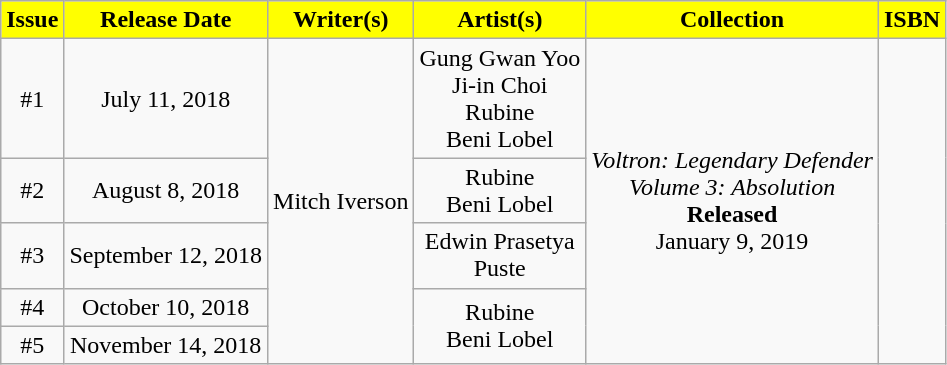<table class="wikitable" style="text-align: center">
<tr>
<th style="background:#ffff00;">Issue</th>
<th style="background:#ffff00;">Release Date</th>
<th style="background:#ffff00;">Writer(s)</th>
<th style="background:#ffff00;">Artist(s)</th>
<th style="background:#ffff00;">Collection</th>
<th style="background:#ffff00;">ISBN</th>
</tr>
<tr>
<td>#1</td>
<td>July 11, 2018</td>
<td rowspan=5>Mitch Iverson</td>
<td>Gung Gwan Yoo<br>Ji-in Choi<br>Rubine<br>Beni Lobel</td>
<td rowspan=5><em>Voltron: Legendary Defender<br>Volume 3: Absolution</em><br><span><strong>Released</strong><br>January 9, 2019</span></td>
<td rowspan=5></td>
</tr>
<tr>
<td>#2</td>
<td>August 8, 2018</td>
<td>Rubine<br>Beni Lobel</td>
</tr>
<tr>
<td>#3</td>
<td>September 12, 2018</td>
<td>Edwin Prasetya<br>Puste</td>
</tr>
<tr>
<td>#4</td>
<td>October 10, 2018</td>
<td rowspan=2>Rubine<br>Beni Lobel</td>
</tr>
<tr>
<td>#5</td>
<td>November 14, 2018</td>
</tr>
</table>
